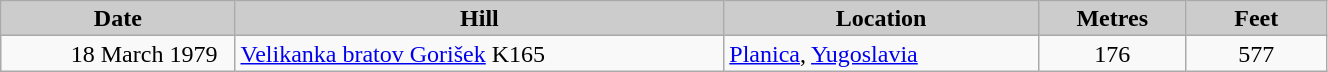<table class="wikitable sortable" style="text-align:left; line-height:16px; width:70%;">
<tr>
<th style="background-color: #ccc;" width="80">Date</th>
<th style="background-color: #ccc;" width="175">Hill</th>
<th style="background-color: #ccc;" width="110">Location</th>
<th style="background-color: #ccc;" width="45">Metres</th>
<th style="background-color: #ccc;" width="45">Feet</th>
</tr>
<tr>
<td align=right>18 March 1979  </td>
<td><a href='#'>Velikanka bratov Gorišek</a> K165</td>
<td><a href='#'>Planica</a>, <a href='#'>Yugoslavia</a></td>
<td align=center>176</td>
<td align=center>577</td>
</tr>
</table>
